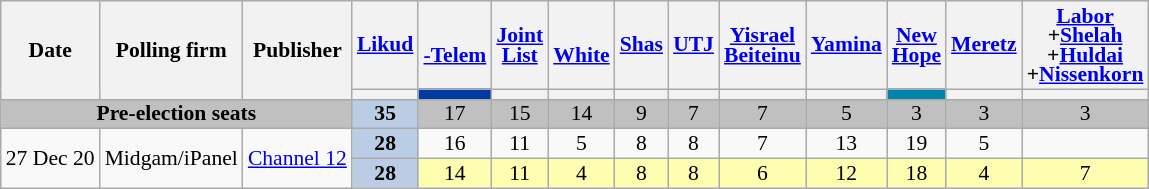<table class="wikitable sortable" style=text-align:center;font-size:90%;line-height:13px>
<tr>
<th rowspan=2>Date</th>
<th rowspan=2>Polling firm</th>
<th rowspan=2>Publisher</th>
<th><a href='#'>Likud</a></th>
<th><a href='#'><br>-Telem</a></th>
<th><a href='#'>Joint<br>List</a></th>
<th><a href='#'><br>White</a></th>
<th><a href='#'>Shas</a></th>
<th><a href='#'>UTJ</a></th>
<th><a href='#'>Yisrael<br>Beiteinu</a></th>
<th><a href='#'>Yamina</a></th>
<th><a href='#'>New<br>Hope</a></th>
<th><a href='#'>Meretz</a></th>
<th><a href='#'>Labor</a><br>+<a href='#'>Shelah</a><br>+<a href='#'>Huldai</a><br>+<a href='#'>Nissenkorn</a></th>
</tr>
<tr>
<th style=background:></th>
<th style=background:#003BA3></th>
<th style=background:></th>
<th style=background:></th>
<th style=background:></th>
<th style=background:></th>
<th style=background:></th>
<th style=background:></th>
<th style=background:#0086AC></th>
<th style=background:></th>
<th style=background:></th>
</tr>
<tr style=background:silver>
<td colspan=3><strong>Pre-election seats</strong></td>
<td style=background:#BBCDE4><strong>35</strong>	</td>
<td>17					</td>
<td>15					</td>
<td>14					</td>
<td>9					</td>
<td>7					</td>
<td>7					</td>
<td>5					</td>
<td>3					</td>
<td>3					</td>
<td>3					</td>
</tr>
<tr>
<td rowspan=2 data-sort-value=2020-12-27>27 Dec 20</td>
<td rowspan=2>Midgam/iPanel</td>
<td rowspan=2><a href='#'>Channel 12</a></td>
<td style=background:#BBCDE4><strong>28</strong>	</td>
<td>16					</td>
<td>11					</td>
<td>5					</td>
<td>8					</td>
<td>8					</td>
<td>7					</td>
<td>13					</td>
<td>19					</td>
<td>5					</td>
<td>			</td>
</tr>
<tr style=background:#fffdb0>
<td style=background:#BBCDE4><strong>28</strong>	</td>
<td>14					</td>
<td>11					</td>
<td>4					</td>
<td>8					</td>
<td>8					</td>
<td>6					</td>
<td>12					</td>
<td>18					</td>
<td>4					</td>
<td>7					</td>
</tr>
</table>
